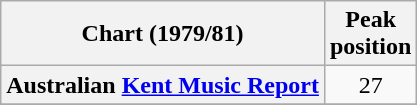<table class="wikitable sortable plainrowheaders">
<tr>
<th scope="col">Chart (1979/81)</th>
<th scope="col">Peak<br>position</th>
</tr>
<tr>
<th scope="row">Australian <a href='#'>Kent Music Report</a></th>
<td style="text-align:center;">27</td>
</tr>
<tr>
</tr>
<tr>
</tr>
<tr>
</tr>
<tr>
</tr>
</table>
